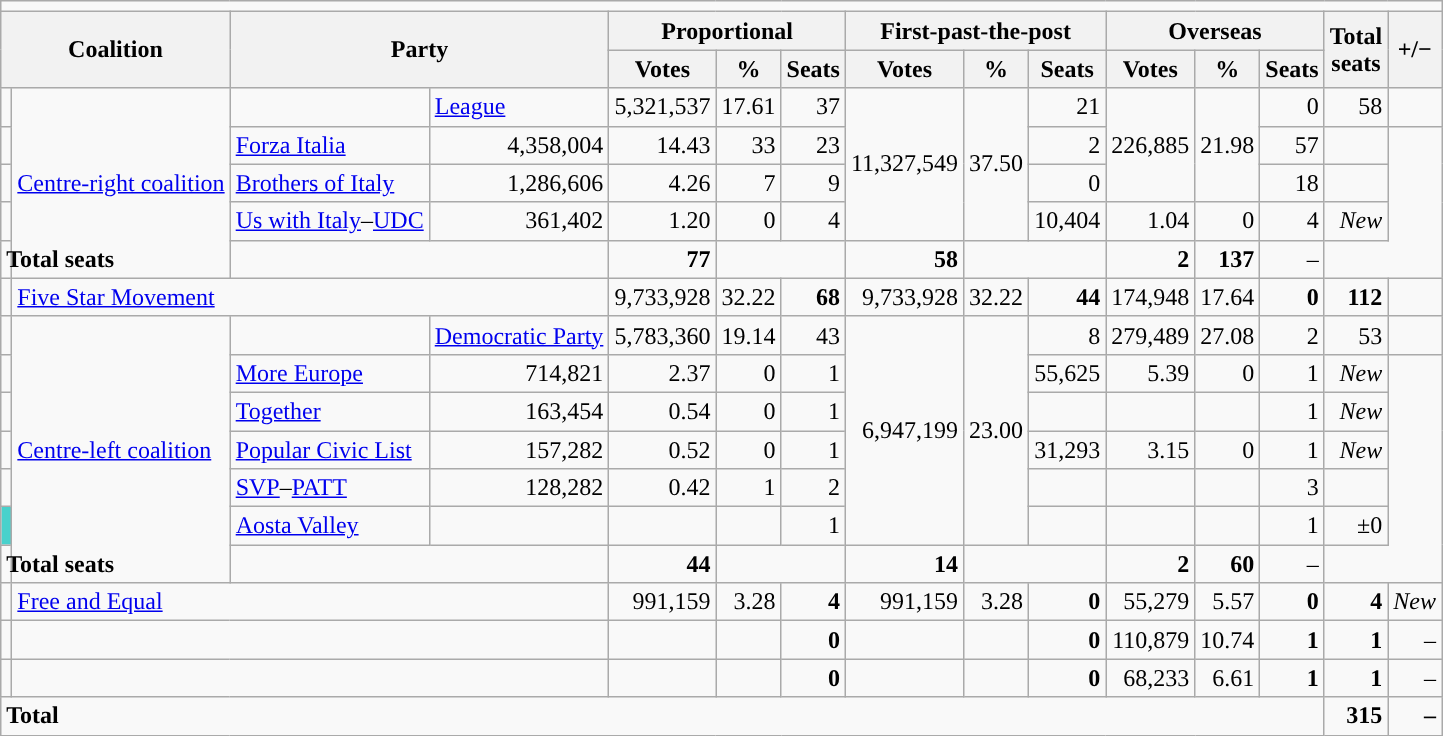<table class="wikitable" style="text-align:right">
<tr>
<td colspan="15"></td>
</tr>
<tr>
<th colspan="2" rowspan="2">Coalition</th>
<th colspan=2 rowspan=2>Party</th>
<th colspan="3" style="text-align:center; vertical-align:top;">Proportional</th>
<th colspan="3" style="text-align:center; vertical-align:top;">First-past-the-post</th>
<th colspan="3" style="text-align:center; vertical-align:top;">Overseas</th>
<th style="text-align:center;" rowspan="2">Total<br>seats</th>
<th style="text-align:center;" rowspan="2">+/−</th>
</tr>
<tr>
<th style="text-align:center; vertical-align:bottom;">Votes</th>
<th style="text-align:center; vertical-align:bottom;">%</th>
<th style="text-align:center; vertical-align:bottom;">Seats</th>
<th style="text-align:center; vertical-align:bottom;">Votes</th>
<th style="text-align:center; vertical-align:bottom;">%</th>
<th style="text-align:center; vertical-align:bottom;">Seats</th>
<th style="text-align:center; vertical-align:bottom;">Votes</th>
<th style="text-align:center; vertical-align:bottom;">%</th>
<th style="text-align:center; vertical-align:bottom;">Seats</th>
</tr>
<tr>
<td></td>
<td style="text-align:left;" rowspan="5"><a href='#'>Centre-right coalition</a></td>
<td></td>
<td align=left><a href='#'>League</a></td>
<td>5,321,537</td>
<td>17.61</td>
<td>37</td>
<td rowspan="4">11,327,549</td>
<td rowspan="4">37.50</td>
<td>21</td>
<td rowspan="3">226,885</td>
<td rowspan="3">21.98</td>
<td>0</td>
<td>58</td>
<td></td>
</tr>
<tr>
<td></td>
<td align=left><a href='#'>Forza Italia</a></td>
<td>4,358,004</td>
<td>14.43</td>
<td>33</td>
<td>23</td>
<td>2</td>
<td>57</td>
<td></td>
</tr>
<tr>
<td></td>
<td align=left><a href='#'>Brothers of Italy</a></td>
<td>1,286,606</td>
<td>4.26</td>
<td>7</td>
<td>9</td>
<td>0</td>
<td>18</td>
<td></td>
</tr>
<tr>
<td></td>
<td align=left><a href='#'>Us with Italy</a>–<a href='#'>UDC</a></td>
<td>361,402</td>
<td>1.20</td>
<td>0</td>
<td>4</td>
<td>10,404</td>
<td>1.04</td>
<td>0</td>
<td>4</td>
<td><em>New</em></td>
</tr>
<tr>
<td colspan="4" style="text-align:left;"><strong>Total seats</strong></td>
<td><strong>77</strong></td>
<td colspan="2"></td>
<td><strong>58</strong></td>
<td colspan="2"></td>
<td><strong>2</strong></td>
<td><strong>137</strong></td>
<td>–</td>
</tr>
<tr>
<td style="background:"></td>
<td colspan="3" style="text-align:left;"><a href='#'>Five Star Movement</a></td>
<td>9,733,928</td>
<td>32.22</td>
<td><strong>68</strong></td>
<td>9,733,928</td>
<td>32.22</td>
<td><strong>44</strong></td>
<td>174,948</td>
<td>17.64</td>
<td><strong>0</strong></td>
<td><strong>112</strong></td>
<td></td>
</tr>
<tr>
<td></td>
<td rowspan=7 style="text-align:left;"><a href='#'>Centre-left coalition</a></td>
<td></td>
<td style="text-align:left;"><a href='#'>Democratic Party</a></td>
<td>5,783,360</td>
<td>19.14</td>
<td>43</td>
<td rowspan="6">6,947,199</td>
<td rowspan="6">23.00</td>
<td>8</td>
<td>279,489</td>
<td>27.08</td>
<td>2</td>
<td>53</td>
<td></td>
</tr>
<tr>
<td></td>
<td style="text-align:left;"><a href='#'>More Europe</a></td>
<td>714,821</td>
<td>2.37</td>
<td>0</td>
<td>1</td>
<td>55,625</td>
<td>5.39</td>
<td>0</td>
<td>1</td>
<td><em>New</em></td>
</tr>
<tr>
<td></td>
<td style="text-align:left;"><a href='#'>Together</a></td>
<td>163,454</td>
<td>0.54</td>
<td>0</td>
<td>1</td>
<td></td>
<td></td>
<td></td>
<td>1</td>
<td><em>New</em></td>
</tr>
<tr>
<td></td>
<td style="text-align:left;"><a href='#'>Popular Civic List</a></td>
<td>157,282</td>
<td>0.52</td>
<td>0</td>
<td>1</td>
<td>31,293</td>
<td>3.15</td>
<td>0</td>
<td>1</td>
<td><em>New</em></td>
</tr>
<tr>
<td></td>
<td style="text-align:left;"><a href='#'>SVP</a>–<a href='#'>PATT</a></td>
<td>128,282</td>
<td>0.42</td>
<td>1</td>
<td>2</td>
<td></td>
<td></td>
<td></td>
<td>3</td>
<td></td>
</tr>
<tr>
<td style="background:#48d1cc;"></td>
<td style="text-align:left;"><a href='#'>Aosta Valley</a></td>
<td></td>
<td></td>
<td></td>
<td>1</td>
<td></td>
<td></td>
<td></td>
<td>1</td>
<td>±0</td>
</tr>
<tr>
<td colspan="4" style="text-align:left;"><strong>Total seats</strong></td>
<td><strong>44</strong></td>
<td colspan="2"></td>
<td><strong>14</strong></td>
<td colspan="2"></td>
<td><strong>2</strong></td>
<td><strong>60</strong></td>
<td>–</td>
</tr>
<tr>
<td style="background:"></td>
<td colspan="3" style="text-align:left;"><a href='#'>Free and Equal</a></td>
<td>991,159</td>
<td>3.28</td>
<td><strong>4</strong></td>
<td>991,159</td>
<td>3.28</td>
<td><strong>0</strong></td>
<td>55,279</td>
<td>5.57</td>
<td><strong>0</strong></td>
<td><strong>4</strong></td>
<td><em>New</em></td>
</tr>
<tr>
<td></td>
<td colspan="3" style="text-align:left;"></td>
<td></td>
<td></td>
<td><strong>0</strong></td>
<td></td>
<td></td>
<td><strong>0</strong></td>
<td>110,879</td>
<td>10.74</td>
<td><strong>1</strong></td>
<td><strong>1</strong></td>
<td>–</td>
</tr>
<tr>
<td></td>
<td colspan="3" style="text-align:left;"></td>
<td></td>
<td></td>
<td><strong>0</strong></td>
<td></td>
<td></td>
<td><strong>0</strong></td>
<td>68,233</td>
<td>6.61</td>
<td><strong>1</strong></td>
<td><strong>1</strong></td>
<td>–</td>
</tr>
<tr>
<td colspan="13" style="text-align:left;"><strong>Total</strong></td>
<td><strong>315</strong></td>
<td><strong>–</strong></td>
</tr>
</table>
